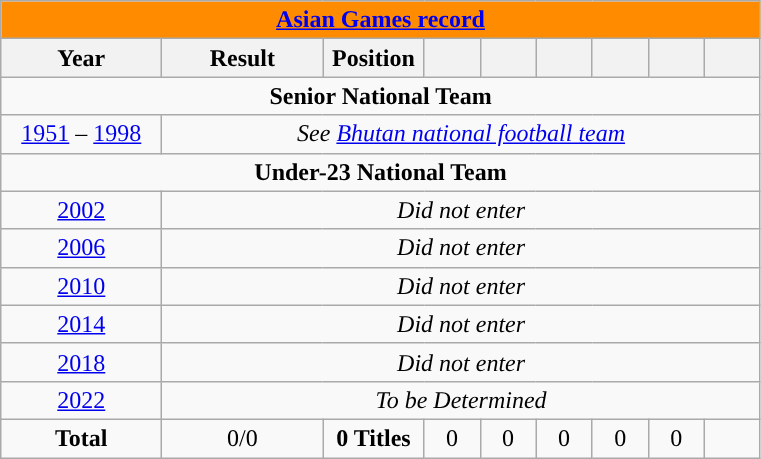<table class="wikitable collapsible" style="text-align: center;">
<tr>
<th colspan=9 style="background: #FF8C00; color: #0000FF;"><a href='#'>Asian Games record</a></th>
</tr>
<tr>
<th style="width:100px;">Year</th>
<th style="width:100px;">Result</th>
<th style="width:60px;">Position</th>
<th style="width:30px;"></th>
<th style="width:30px;"></th>
<th style="width:30px;"></th>
<th style="width:30px;"></th>
<th style="width:30px;"></th>
<th style="width:30px;"></th>
</tr>
<tr>
<td colspan=9><strong>Senior National Team</strong></td>
</tr>
<tr>
<td><a href='#'>1951</a> – <a href='#'>1998</a></td>
<td colspan=8><em>See <a href='#'>Bhutan national football team</a></em></td>
</tr>
<tr>
<td colspan=9><strong>Under-23 National Team</strong></td>
</tr>
<tr>
<td> <a href='#'>2002</a></td>
<td colspan=8><em>Did not enter</em></td>
</tr>
<tr>
<td> <a href='#'>2006</a></td>
<td colspan=8><em>Did not enter</em></td>
</tr>
<tr>
<td> <a href='#'>2010</a></td>
<td colspan=8><em>Did not enter</em></td>
</tr>
<tr>
<td> <a href='#'>2014</a></td>
<td colspan=8><em>Did not enter</em></td>
</tr>
<tr>
<td> <a href='#'>2018</a></td>
<td colspan=8><em>Did not enter</em></td>
</tr>
<tr>
<td> <a href='#'>2022</a></td>
<td colspan=8><em>To be Determined</em></td>
</tr>
<tr>
<td><strong>Total</strong></td>
<td>0/0</td>
<td><strong>0 Titles</strong></td>
<td>0</td>
<td>0</td>
<td>0</td>
<td>0</td>
<td>0</td>
<td 0></td>
</tr>
</table>
